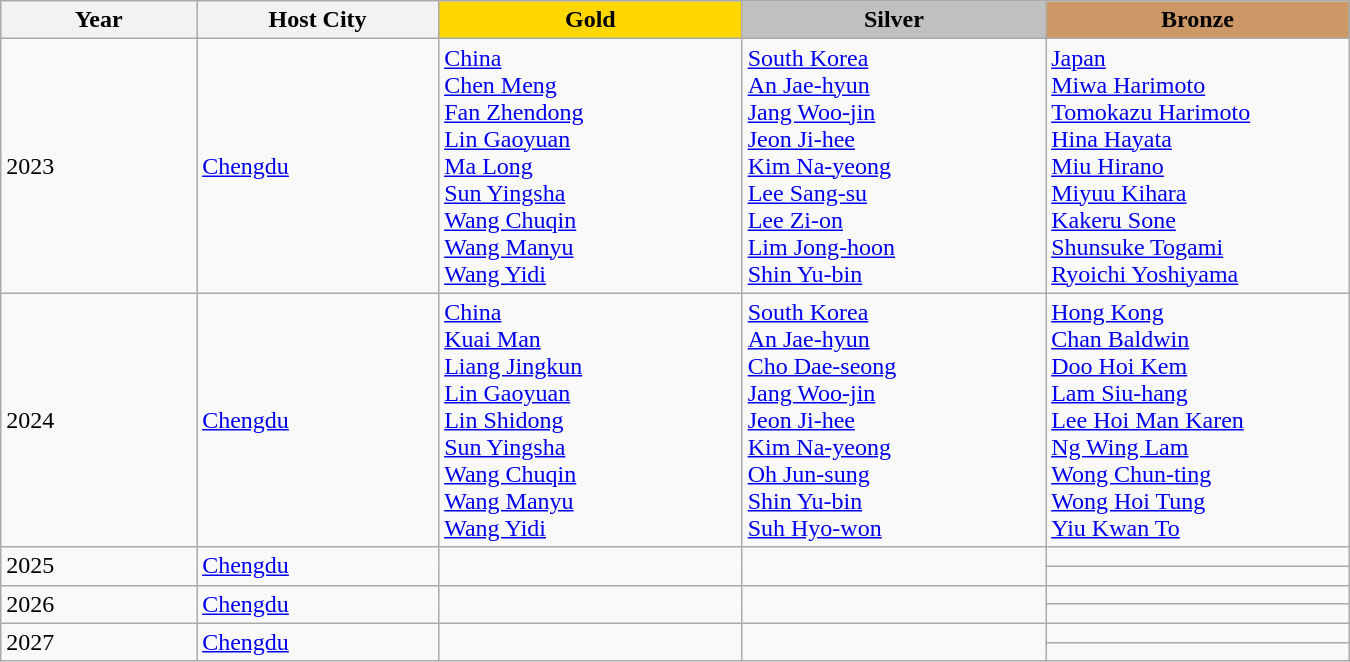<table class="wikitable" style="text-align: left; width: 900px;">
<tr>
<th width="120">Year</th>
<th width="150">Host City</th>
<th width="190" style="background-color: gold">Gold</th>
<th width="190" style="background-color: silver">Silver</th>
<th width="190" style="background-color: #cc9966">Bronze</th>
</tr>
<tr>
<td>2023</td>
<td><a href='#'>Chengdu</a></td>
<td> <a href='#'>China</a><br><a href='#'>Chen Meng</a><br><a href='#'>Fan Zhendong</a><br><a href='#'>Lin Gaoyuan</a><br><a href='#'>Ma Long</a><br><a href='#'>Sun Yingsha</a><br><a href='#'>Wang Chuqin</a><br><a href='#'>Wang Manyu</a><br><a href='#'>Wang Yidi</a></td>
<td> <a href='#'>South Korea</a><br><a href='#'>An Jae-hyun</a><br><a href='#'>Jang Woo-jin</a><br><a href='#'>Jeon Ji-hee</a><br><a href='#'>Kim Na-yeong</a><br><a href='#'>Lee Sang-su</a><br><a href='#'>Lee Zi-on</a><br><a href='#'>Lim Jong-hoon</a><br><a href='#'>Shin Yu-bin</a></td>
<td> <a href='#'>Japan</a><br><a href='#'>Miwa Harimoto</a><br><a href='#'>Tomokazu Harimoto</a><br><a href='#'>Hina Hayata</a><br><a href='#'>Miu Hirano</a><br><a href='#'>Miyuu Kihara</a><br><a href='#'>Kakeru Sone</a><br><a href='#'>Shunsuke Togami</a><br><a href='#'>Ryoichi Yoshiyama</a></td>
</tr>
<tr>
<td>2024</td>
<td><a href='#'>Chengdu</a></td>
<td> <a href='#'>China</a><br><a href='#'>Kuai Man</a><br><a href='#'>Liang Jingkun</a><br><a href='#'>Lin Gaoyuan</a><br><a href='#'>Lin Shidong</a><br><a href='#'>Sun Yingsha</a><br><a href='#'>Wang Chuqin</a><br><a href='#'>Wang Manyu</a><br><a href='#'>Wang Yidi</a></td>
<td> <a href='#'>South Korea</a><br><a href='#'>An Jae-hyun</a><br><a href='#'>Cho Dae-seong</a><br><a href='#'>Jang Woo-jin</a><br><a href='#'>Jeon Ji-hee</a><br><a href='#'>Kim Na-yeong</a><br><a href='#'>Oh Jun-sung</a><br><a href='#'>Shin Yu-bin</a><br><a href='#'>Suh Hyo-won</a></td>
<td> <a href='#'>Hong Kong</a><br><a href='#'>Chan Baldwin</a><br><a href='#'>Doo Hoi Kem</a><br><a href='#'>Lam Siu-hang</a><br><a href='#'>Lee Hoi Man Karen</a><br><a href='#'>Ng Wing Lam</a><br><a href='#'>Wong Chun-ting</a><br><a href='#'>Wong Hoi Tung</a><br><a href='#'>Yiu Kwan To</a></td>
</tr>
<tr>
<td rowspan=2>2025</td>
<td rowspan=2><a href='#'>Chengdu</a></td>
<td rowspan=2></td>
<td rowspan=2></td>
<td></td>
</tr>
<tr>
<td></td>
</tr>
<tr>
<td rowspan=2>2026</td>
<td rowspan=2><a href='#'>Chengdu</a></td>
<td rowspan=2></td>
<td rowspan=2></td>
<td></td>
</tr>
<tr>
<td></td>
</tr>
<tr>
<td rowspan=2>2027</td>
<td rowspan=2><a href='#'>Chengdu</a></td>
<td rowspan=2></td>
<td rowspan=2></td>
<td></td>
</tr>
<tr>
<td></td>
</tr>
</table>
